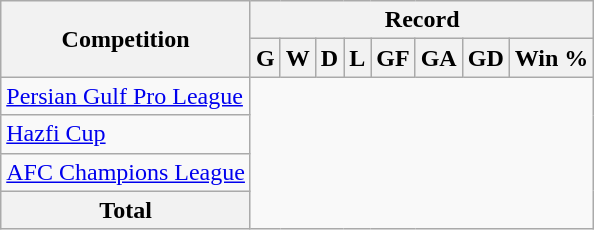<table class="wikitable" style="text-align: center">
<tr>
<th rowspan=2>Competition</th>
<th colspan=9>Record</th>
</tr>
<tr>
<th>G</th>
<th>W</th>
<th>D</th>
<th>L</th>
<th>GF</th>
<th>GA</th>
<th>GD</th>
<th>Win %</th>
</tr>
<tr>
<td style="text-align: left"><a href='#'>Persian Gulf Pro League</a><br></td>
</tr>
<tr>
<td style="text-align: left"><a href='#'>Hazfi Cup</a><br></td>
</tr>
<tr>
<td style="text-align: left"><a href='#'>AFC Champions League</a><br></td>
</tr>
<tr>
<th>Total<br></th>
</tr>
</table>
